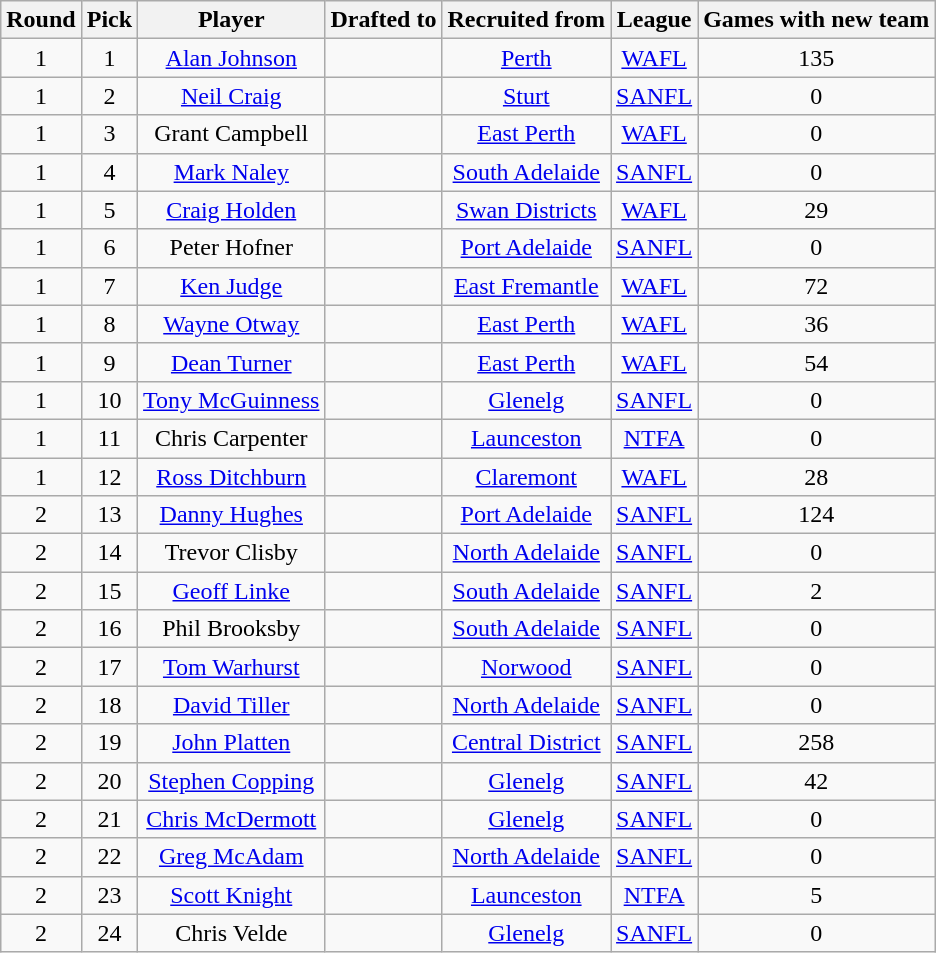<table class="wikitable sortable" style="text-align:center">
<tr>
<th>Round</th>
<th>Pick</th>
<th>Player</th>
<th>Drafted to</th>
<th>Recruited from</th>
<th>League</th>
<th>Games with new team</th>
</tr>
<tr>
<td>1</td>
<td>1</td>
<td><a href='#'>Alan Johnson</a></td>
<td></td>
<td><a href='#'>Perth</a></td>
<td><a href='#'>WAFL</a></td>
<td>135</td>
</tr>
<tr>
<td>1</td>
<td>2</td>
<td><a href='#'>Neil Craig</a></td>
<td></td>
<td><a href='#'>Sturt</a></td>
<td><a href='#'>SANFL</a></td>
<td>0</td>
</tr>
<tr>
<td>1</td>
<td>3</td>
<td>Grant Campbell</td>
<td></td>
<td><a href='#'>East Perth</a></td>
<td><a href='#'>WAFL</a></td>
<td>0</td>
</tr>
<tr>
<td>1</td>
<td>4</td>
<td><a href='#'>Mark Naley</a></td>
<td></td>
<td><a href='#'>South Adelaide</a></td>
<td><a href='#'>SANFL</a></td>
<td>0</td>
</tr>
<tr>
<td>1</td>
<td>5</td>
<td><a href='#'>Craig Holden</a></td>
<td></td>
<td><a href='#'>Swan Districts</a></td>
<td><a href='#'>WAFL</a></td>
<td>29</td>
</tr>
<tr>
<td>1</td>
<td>6</td>
<td>Peter Hofner</td>
<td></td>
<td><a href='#'>Port Adelaide</a></td>
<td><a href='#'>SANFL</a></td>
<td>0</td>
</tr>
<tr>
<td>1</td>
<td>7</td>
<td><a href='#'>Ken Judge</a></td>
<td></td>
<td><a href='#'>East Fremantle</a></td>
<td><a href='#'>WAFL</a></td>
<td>72</td>
</tr>
<tr>
<td>1</td>
<td>8</td>
<td><a href='#'>Wayne Otway</a></td>
<td></td>
<td><a href='#'>East Perth</a></td>
<td><a href='#'>WAFL</a></td>
<td>36</td>
</tr>
<tr>
<td>1</td>
<td>9</td>
<td><a href='#'>Dean Turner</a></td>
<td></td>
<td><a href='#'>East Perth</a></td>
<td><a href='#'>WAFL</a></td>
<td>54</td>
</tr>
<tr>
<td>1</td>
<td>10</td>
<td><a href='#'>Tony McGuinness</a></td>
<td></td>
<td><a href='#'>Glenelg</a></td>
<td><a href='#'>SANFL</a></td>
<td>0</td>
</tr>
<tr>
<td>1</td>
<td>11</td>
<td>Chris Carpenter</td>
<td></td>
<td><a href='#'>Launceston</a></td>
<td><a href='#'>NTFA</a></td>
<td>0</td>
</tr>
<tr>
<td>1</td>
<td>12</td>
<td><a href='#'>Ross Ditchburn</a></td>
<td></td>
<td><a href='#'>Claremont</a></td>
<td><a href='#'>WAFL</a></td>
<td>28</td>
</tr>
<tr>
<td>2</td>
<td>13</td>
<td><a href='#'>Danny Hughes</a></td>
<td></td>
<td><a href='#'>Port Adelaide</a></td>
<td><a href='#'>SANFL</a></td>
<td>124</td>
</tr>
<tr>
<td>2</td>
<td>14</td>
<td>Trevor Clisby</td>
<td></td>
<td><a href='#'>North Adelaide</a></td>
<td><a href='#'>SANFL</a></td>
<td>0</td>
</tr>
<tr>
<td>2</td>
<td>15</td>
<td><a href='#'>Geoff Linke</a></td>
<td></td>
<td><a href='#'>South Adelaide</a></td>
<td><a href='#'>SANFL</a></td>
<td>2</td>
</tr>
<tr>
<td>2</td>
<td>16</td>
<td>Phil Brooksby</td>
<td></td>
<td><a href='#'>South Adelaide</a></td>
<td><a href='#'>SANFL</a></td>
<td>0</td>
</tr>
<tr>
<td>2</td>
<td>17</td>
<td><a href='#'>Tom Warhurst</a></td>
<td></td>
<td><a href='#'>Norwood</a></td>
<td><a href='#'>SANFL</a></td>
<td>0</td>
</tr>
<tr>
<td>2</td>
<td>18</td>
<td><a href='#'>David Tiller</a></td>
<td></td>
<td><a href='#'>North Adelaide</a></td>
<td><a href='#'>SANFL</a></td>
<td>0</td>
</tr>
<tr>
<td>2</td>
<td>19</td>
<td><a href='#'>John Platten</a></td>
<td></td>
<td><a href='#'>Central District</a></td>
<td><a href='#'>SANFL</a></td>
<td>258</td>
</tr>
<tr>
<td>2</td>
<td>20</td>
<td><a href='#'>Stephen Copping</a></td>
<td></td>
<td><a href='#'>Glenelg</a></td>
<td><a href='#'>SANFL</a></td>
<td>42</td>
</tr>
<tr>
<td>2</td>
<td>21</td>
<td><a href='#'>Chris McDermott</a></td>
<td></td>
<td><a href='#'>Glenelg</a></td>
<td><a href='#'>SANFL</a></td>
<td>0</td>
</tr>
<tr>
<td>2</td>
<td>22</td>
<td><a href='#'>Greg McAdam</a></td>
<td></td>
<td><a href='#'>North Adelaide</a></td>
<td><a href='#'>SANFL</a></td>
<td>0</td>
</tr>
<tr>
<td>2</td>
<td>23</td>
<td><a href='#'>Scott Knight</a></td>
<td></td>
<td><a href='#'>Launceston</a></td>
<td><a href='#'>NTFA</a></td>
<td>5</td>
</tr>
<tr>
<td>2</td>
<td>24</td>
<td>Chris Velde</td>
<td></td>
<td><a href='#'>Glenelg</a></td>
<td><a href='#'>SANFL</a></td>
<td>0</td>
</tr>
</table>
